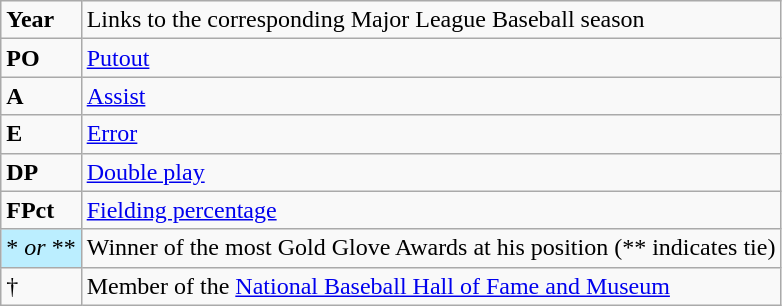<table class="wikitable" border="1">
<tr>
<td><strong>Year</strong></td>
<td>Links to the corresponding Major League Baseball season</td>
</tr>
<tr>
<td><strong>PO</strong></td>
<td><a href='#'>Putout</a></td>
</tr>
<tr>
<td><strong>A</strong></td>
<td><a href='#'>Assist</a></td>
</tr>
<tr>
<td><strong>E</strong></td>
<td><a href='#'>Error</a></td>
</tr>
<tr>
<td><strong>DP</strong></td>
<td><a href='#'>Double play</a></td>
</tr>
<tr>
<td><strong>FPct</strong></td>
<td><a href='#'>Fielding percentage</a></td>
</tr>
<tr>
<td bgcolor=#bbeeff>* <em>or</em> **</td>
<td>Winner of the most Gold Glove Awards at his position (** indicates tie)</td>
</tr>
<tr>
<td>†</td>
<td>Member of the <a href='#'>National Baseball Hall of Fame and Museum</a></td>
</tr>
</table>
